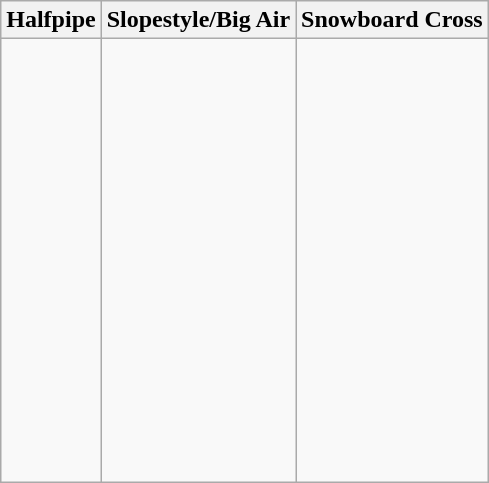<table class="wikitable">
<tr>
<th>Halfpipe</th>
<th>Slopestyle/Big Air</th>
<th>Snowboard Cross</th>
</tr>
<tr>
<td valign="top"><strong></strong><br><s></s><br><s></s></td>
<td valign="top"><s></s><br><s></s><br><strong></strong><br><s></s><br><s></s><br><s></s><br><strong></strong><br><s></s><br><s></s><br><s></s><br><s></s><br><strong></strong><br><s></s><br><s></s><br><s></s><br><s></s><br><strong></strong></td>
<td valign="top"><strong></strong><br><s></s><br><strong></strong><br><s><br></s><br><s></s></td>
</tr>
</table>
